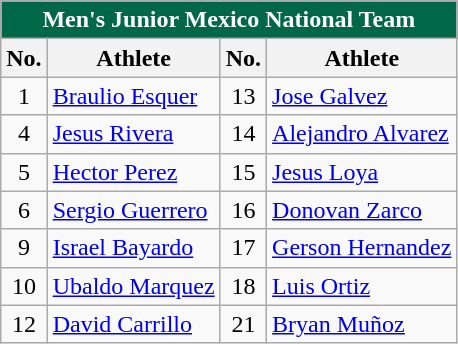<table class="wikitable">
<tr>
<th style="background: #006847; color: white;" colspan="4">Men's Junior Mexico National Team</th>
</tr>
<tr>
<th>No.</th>
<th>Athlete</th>
<th>No.</th>
<th>Athlete</th>
</tr>
<tr align="center">
<td>1</td>
<td align="left"><a href='#'>Braulio Esquer</a></td>
<td>13</td>
<td align="left"><a href='#'>Jose Galvez</a></td>
</tr>
<tr align="center">
<td>4</td>
<td align="left"><a href='#'>Jesus Rivera</a></td>
<td>14</td>
<td align="left"><a href='#'>Alejandro Alvarez</a></td>
</tr>
<tr align="center">
<td>5</td>
<td align="left"><a href='#'>Hector Perez</a></td>
<td>15</td>
<td align="left"><a href='#'>Jesus Loya</a></td>
</tr>
<tr align="center">
<td>6</td>
<td align="left"><a href='#'>Sergio Guerrero</a></td>
<td>16</td>
<td align="left"><a href='#'>Donovan Zarco</a></td>
</tr>
<tr align="center">
<td>9</td>
<td align="left"><a href='#'>Israel Bayardo</a></td>
<td>17</td>
<td align="left"><a href='#'>Gerson Hernandez</a></td>
</tr>
<tr align="center">
<td>10</td>
<td align="left"><a href='#'>Ubaldo Marquez</a></td>
<td>18</td>
<td align="left"><a href='#'>Luis Ortiz</a></td>
</tr>
<tr align="center">
<td>12</td>
<td align="left"><a href='#'>David Carrillo</a></td>
<td>21</td>
<td align="left"><a href='#'>Bryan Muñoz</a></td>
</tr>
</table>
